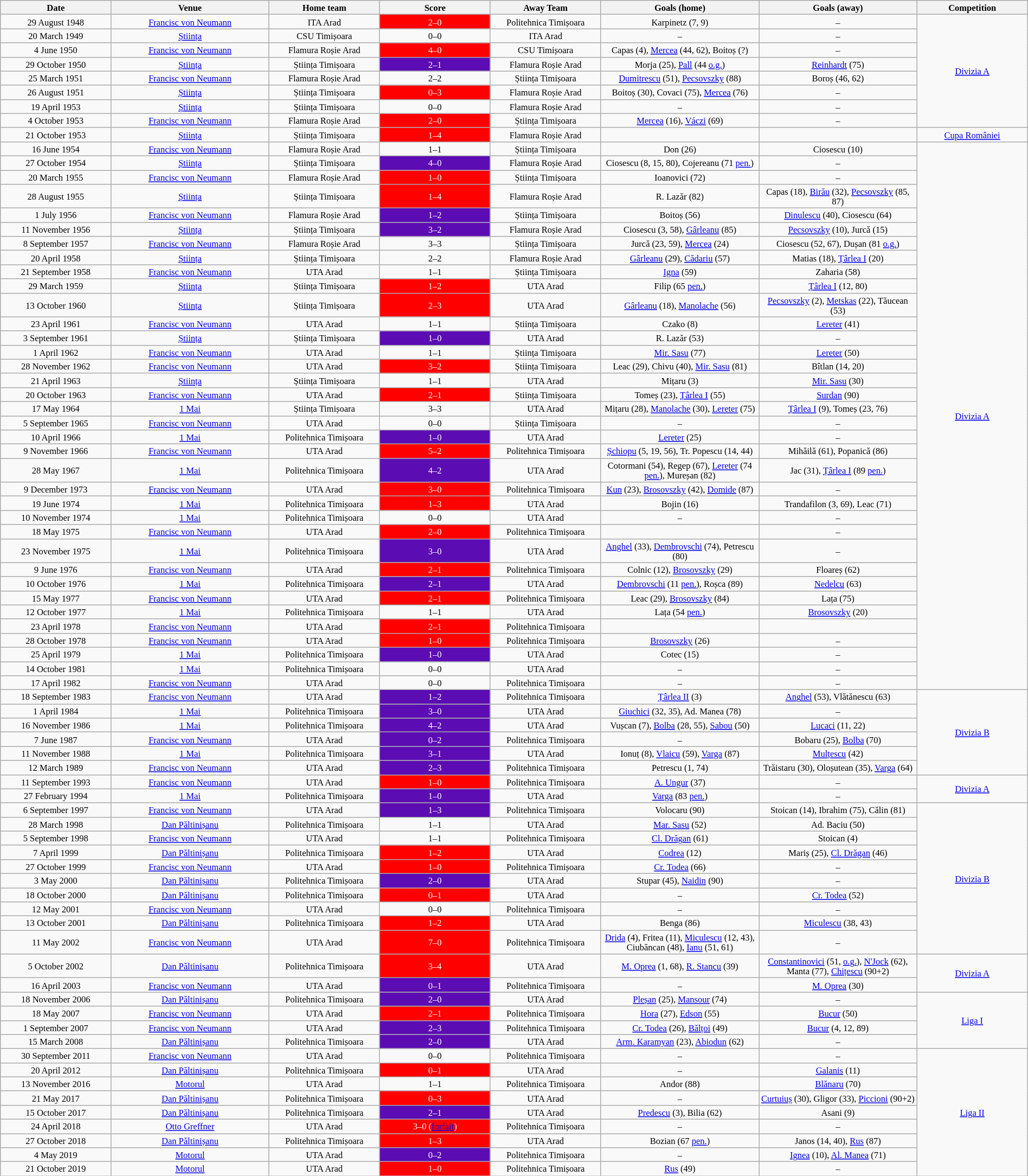<table class="wikitable" style="width:100%; margin:0 left; font-size: 11px">
<tr>
<th width=7%>Date</th>
<th class="unsortable" width=10%>Venue</th>
<th width=7%>Home team</th>
<th width=7%>Score</th>
<th width=7%>Away Team</th>
<th width=10%>Goals (home)</th>
<th width=10%>Goals (away)</th>
<th width=7%>Competition</th>
</tr>
<tr style="text-align:center;">
<td align="center">29 August 1948</td>
<td align="center"><a href='#'>Francisc von Neumann</a></td>
<td align="center">ITA Arad</td>
<td align="center" span style="color:#ffffff; background:#FF0000">2–0</td>
<td align="center">Politehnica Timișoara</td>
<td align="center">Karpinetz (7, 9)</td>
<td align="center">–</td>
<td align="center" rowspan="8"><a href='#'>Divizia A</a></td>
</tr>
<tr>
<td align="center">20 March 1949</td>
<td align="center"><a href='#'>Știința</a></td>
<td align="center">CSU Timișoara</td>
<td align="center">0–0</td>
<td align="center">ITA Arad</td>
<td align="center">–</td>
<td align="center">–</td>
</tr>
<tr>
<td align="center">4 June 1950</td>
<td align="center"><a href='#'>Francisc von Neumann</a></td>
<td align="center">Flamura Roșie Arad</td>
<td align="center" span style="color:#ffffff; background:#FF0000">4–0</td>
<td align="center">CSU Timișoara</td>
<td align="center">Capas (4), <a href='#'>Mercea</a> (44, 62), Boitoș (?)</td>
<td align="center">–</td>
</tr>
<tr>
<td align="center">29 October 1950</td>
<td align="center"><a href='#'>Știința</a></td>
<td align="center">Știința Timișoara</td>
<td align="center" span style="color:#ffffff; background:#5B0CB3">2–1</td>
<td align="center">Flamura Roșie Arad</td>
<td align="center">Morja (25), <a href='#'>Pall</a> (44 <a href='#'>o.g.</a>)</td>
<td align="center"><a href='#'>Reinhardt</a> (75)</td>
</tr>
<tr>
<td align="center">25 March 1951</td>
<td align="center"><a href='#'>Francisc von Neumann</a></td>
<td align="center">Flamura Roșie Arad</td>
<td align="center">2–2</td>
<td align="center">Știința Timișoara</td>
<td align="center"><a href='#'>Dumitrescu</a> (51), <a href='#'>Pecsovszky</a> (88)</td>
<td align="center">Boroș (46, 62)</td>
</tr>
<tr>
<td align="center">26 August 1951</td>
<td align="center"><a href='#'>Știința</a></td>
<td align="center">Știința Timișoara</td>
<td align="center" span style="color:#ffffff; background:#FF0000">0–3</td>
<td align="center">Flamura Roșie Arad</td>
<td align="center">Boitoș (30), Covaci (75), <a href='#'>Mercea</a> (76)</td>
<td align="center">–</td>
</tr>
<tr>
<td align="center">19 April 1953</td>
<td align="center"><a href='#'>Știința</a></td>
<td align="center">Știința Timișoara</td>
<td align="center">0–0</td>
<td align="center">Flamura Roșie Arad</td>
<td align="center">–</td>
<td align="center">–</td>
</tr>
<tr>
<td align="center">4 October 1953</td>
<td align="center"><a href='#'>Francisc von Neumann</a></td>
<td align="center">Flamura Roșie Arad</td>
<td align="center" span style="color:#ffffff; background:#FF0000">2–0</td>
<td align="center">Știința Timișoara</td>
<td align="center"><a href='#'>Mercea</a> (16), <a href='#'>Váczi</a> (69)</td>
<td align="center">–</td>
</tr>
<tr>
<td align="center">21 October 1953</td>
<td align="center"><a href='#'>Știința</a></td>
<td align="center">Știința Timișoara</td>
<td align="center" span style="color:#ffffff; background:#FF0000">1–4</td>
<td align="center">Flamura Roșie Arad</td>
<td align="center"></td>
<td align="center"></td>
<td align="center"><a href='#'>Cupa României</a></td>
</tr>
<tr>
<td align="center">16 June 1954</td>
<td align="center"><a href='#'>Francisc von Neumann</a></td>
<td align="center">Flamura Roșie Arad</td>
<td align="center">1–1</td>
<td align="center">Știința Timișoara</td>
<td align="center">Don (26)</td>
<td align="center">Ciosescu (10)</td>
<td align="center" rowspan="36"><a href='#'>Divizia A</a></td>
</tr>
<tr>
<td align="center">27 October 1954</td>
<td align="center"><a href='#'>Știința</a></td>
<td align="center">Știința Timișoara</td>
<td align="center" span style="color:#ffffff; background:#5B0CB3">4–0</td>
<td align="center">Flamura Roșie Arad</td>
<td align="center">Ciosescu (8, 15, 80), Cojereanu (71 <a href='#'>pen.</a>)</td>
<td align="center">–</td>
</tr>
<tr>
<td align="center">20 March 1955</td>
<td align="center"><a href='#'>Francisc von Neumann</a></td>
<td align="center">Flamura Roșie Arad</td>
<td align="center" span style="color:#ffffff; background:#FF0000">1–0</td>
<td align="center">Știința Timișoara</td>
<td align="center">Ioanovici (72)</td>
<td align="center">–</td>
</tr>
<tr>
<td align="center">28 August 1955</td>
<td align="center"><a href='#'>Știința</a></td>
<td align="center">Știința Timișoara</td>
<td align="center" span style="color:#ffffff; background:#FF0000">1–4</td>
<td align="center">Flamura Roșie Arad</td>
<td align="center">R. Lazăr (82)</td>
<td align="center">Capas (18), <a href='#'>Birău</a> (32), <a href='#'>Pecsovszky</a> (85, 87)</td>
</tr>
<tr>
<td align="center">1 July 1956</td>
<td align="center"><a href='#'>Francisc von Neumann</a></td>
<td align="center">Flamura Roșie Arad</td>
<td align="center" span style="color:#ffffff; background:#5B0CB3">1–2</td>
<td align="center">Știința Timișoara</td>
<td align="center">Boitoș (56)</td>
<td align="center"><a href='#'>Dinulescu</a> (40), Ciosescu (64)</td>
</tr>
<tr>
<td align="center">11 November 1956</td>
<td align="center"><a href='#'>Știința</a></td>
<td align="center">Știința Timișoara</td>
<td align="center" span style="color:#ffffff; background:#5B0CB3">3–2</td>
<td align="center">Flamura Roșie Arad</td>
<td align="center">Ciosescu (3, 58), <a href='#'>Gârleanu</a> (85)</td>
<td align="center"><a href='#'>Pecsovszky</a> (10), Jurcă (15)</td>
</tr>
<tr>
<td align="center">8 September 1957</td>
<td align="center"><a href='#'>Francisc von Neumann</a></td>
<td align="center">Flamura Roșie Arad</td>
<td align="center">3–3</td>
<td align="center">Știința Timișoara</td>
<td align="center">Jurcă (23, 59), <a href='#'>Mercea</a> (24)</td>
<td align="center">Ciosescu (52, 67), Dușan (81 <a href='#'>o.g.</a>)</td>
</tr>
<tr>
<td align="center">20 April 1958</td>
<td align="center"><a href='#'>Știința</a></td>
<td align="center">Știința Timișoara</td>
<td align="center">2–2</td>
<td align="center">Flamura Roșie Arad</td>
<td align="center"><a href='#'>Gârleanu</a> (29), <a href='#'>Cădariu</a> (57)</td>
<td align="center">Matias (18), <a href='#'>Țârlea I</a> (20)</td>
</tr>
<tr>
<td align="center">21 September 1958</td>
<td align="center"><a href='#'>Francisc von Neumann</a></td>
<td align="center">UTA Arad</td>
<td align="center">1–1</td>
<td align="center">Știința Timișoara</td>
<td align="center"><a href='#'>Igna</a> (59)</td>
<td align="center">Zaharia (58)</td>
</tr>
<tr>
<td align="center">29 March 1959</td>
<td align="center"><a href='#'>Știința</a></td>
<td align="center">Știința Timișoara</td>
<td align="center" span style="color:#ffffff; background:#FF0000">1–2</td>
<td align="center">UTA Arad</td>
<td align="center">Filip (65 <a href='#'>pen.</a>)</td>
<td align="center"><a href='#'>Țârlea I</a> (12, 80)</td>
</tr>
<tr>
<td align="center">13 October 1960</td>
<td align="center"><a href='#'>Știința</a></td>
<td align="center">Știința Timișoara</td>
<td align="center" span style="color:#ffffff; background:#FF0000">2–3</td>
<td align="center">UTA Arad</td>
<td align="center"><a href='#'>Gârleanu</a> (18), <a href='#'>Manolache</a> (56)</td>
<td align="center"><a href='#'>Pecsovszky</a> (2), <a href='#'>Metskas</a> (22), Tăucean (53)</td>
</tr>
<tr>
<td align="center">23 April 1961</td>
<td align="center"><a href='#'>Francisc von Neumann</a></td>
<td align="center">UTA Arad</td>
<td align="center">1–1</td>
<td align="center">Știința Timișoara</td>
<td align="center">Czako (8)</td>
<td align="center"><a href='#'>Lereter</a> (41)</td>
</tr>
<tr>
<td align="center">3 September 1961</td>
<td align="center"><a href='#'>Știința</a></td>
<td align="center">Știința Timișoara</td>
<td align="center" span style="color:#ffffff; background:#5B0CB3">1–0</td>
<td align="center">UTA Arad</td>
<td align="center">R. Lazăr (53)</td>
<td align="center">–</td>
</tr>
<tr>
<td align="center">1 April 1962</td>
<td align="center"><a href='#'>Francisc von Neumann</a></td>
<td align="center">UTA Arad</td>
<td align="center">1–1</td>
<td align="center">Știința Timișoara</td>
<td align="center"><a href='#'>Mir. Sasu</a> (77)</td>
<td align="center"><a href='#'>Lereter</a> (50)</td>
</tr>
<tr>
<td align="center">28 November 1962</td>
<td align="center"><a href='#'>Francisc von Neumann</a></td>
<td align="center">UTA Arad</td>
<td align="center" span style="color:#ffffff; background:#FF0000">3–2</td>
<td align="center">Știința Timișoara</td>
<td align="center">Leac (29), Chivu (40), <a href='#'>Mir. Sasu</a> (81)</td>
<td align="center">Bîtlan (14, 20)</td>
</tr>
<tr>
<td align="center">21 April 1963</td>
<td align="center"><a href='#'>Știința</a></td>
<td align="center">Știința Timișoara</td>
<td align="center">1–1</td>
<td align="center">UTA Arad</td>
<td align="center">Mițaru (3)</td>
<td align="center"><a href='#'>Mir. Sasu</a> (30)</td>
</tr>
<tr>
<td align="center">20 October 1963</td>
<td align="center"><a href='#'>Francisc von Neumann</a></td>
<td align="center">UTA Arad</td>
<td align="center" span style="color:#ffffff; background:#FF0000">2–1</td>
<td align="center">Știința Timișoara</td>
<td align="center">Tomeș (23), <a href='#'>Țârlea I</a> (55)</td>
<td align="center"><a href='#'>Surdan</a> (90)</td>
</tr>
<tr>
<td align="center">17 May 1964</td>
<td align="center"><a href='#'>1 Mai</a></td>
<td align="center">Știința Timișoara</td>
<td align="center">3–3</td>
<td align="center">UTA Arad</td>
<td align="center">Mițaru (28), <a href='#'>Manolache</a> (30), <a href='#'>Lereter</a> (75)</td>
<td align="center"><a href='#'>Țârlea I</a> (9), Tomeș (23, 76)</td>
</tr>
<tr>
<td align="center">5 September 1965</td>
<td align="center"><a href='#'>Francisc von Neumann</a></td>
<td align="center">UTA Arad</td>
<td align="center">0–0</td>
<td align="center">Știința Timișoara</td>
<td align="center">–</td>
<td align="center">–</td>
</tr>
<tr>
<td align="center">10 April 1966</td>
<td align="center"><a href='#'>1 Mai</a></td>
<td align="center">Politehnica Timișoara</td>
<td align="center" span style="color:#ffffff; background:#5B0CB3">1–0</td>
<td align="center">UTA Arad</td>
<td align="center"><a href='#'>Lereter</a> (25)</td>
<td align="center">–</td>
</tr>
<tr>
<td align="center">9 November 1966</td>
<td align="center"><a href='#'>Francisc von Neumann</a></td>
<td align="center">UTA Arad</td>
<td align="center" span style="color:#ffffff; background:#FF0000">5–2</td>
<td align="center">Politehnica Timișoara</td>
<td align="center"><a href='#'>Șchiopu</a> (5, 19, 56), Tr. Popescu (14, 44)</td>
<td align="center">Mihăilă (61), Popanică (86)</td>
</tr>
<tr>
<td align="center">28 May 1967</td>
<td align="center"><a href='#'>1 Mai</a></td>
<td align="center">Politehnica Timișoara</td>
<td align="center" span style="color:#ffffff; background:#5B0CB3">4–2</td>
<td align="center">UTA Arad</td>
<td align="center">Cotormani (54), Regep (67), <a href='#'>Lereter</a> (74 <a href='#'>pen.</a>), Mureșan (82)</td>
<td align="center">Jac (31), <a href='#'>Țârlea I</a> (89 <a href='#'>pen.</a>)</td>
</tr>
<tr>
<td align="center">9 December 1973</td>
<td align="center"><a href='#'>Francisc von Neumann</a></td>
<td align="center">UTA Arad</td>
<td align="center" span style="color:#ffffff; background:#FF0000">3–0</td>
<td align="center">Politehnica Timișoara</td>
<td align="center"><a href='#'>Kun</a> (23), <a href='#'>Brosovszky</a> (42), <a href='#'>Domide</a> (87)</td>
<td align="center">–</td>
</tr>
<tr>
<td align="center">19 June 1974</td>
<td align="center"><a href='#'>1 Mai</a></td>
<td align="center">Politehnica Timișoara</td>
<td align="center" span style="color:#ffffff; background:#FF0000">1–3</td>
<td align="center">UTA Arad</td>
<td align="center">Bojin (16)</td>
<td align="center">Trandafilon (3, 69), Leac (71)</td>
</tr>
<tr>
<td align="center">10 November 1974</td>
<td align="center"><a href='#'>1 Mai</a></td>
<td align="center">Politehnica Timișoara</td>
<td align="center">0–0</td>
<td align="center">UTA Arad</td>
<td align="center">–</td>
<td align="center">–</td>
</tr>
<tr>
<td align="center">18 May 1975</td>
<td align="center"><a href='#'>Francisc von Neumann</a></td>
<td align="center">UTA Arad</td>
<td align="center" span style="color:#ffffff; background:#FF0000">2–0</td>
<td align="center">Politehnica Timișoara</td>
<td align="center"></td>
<td align="center">–</td>
</tr>
<tr>
<td align="center">23 November 1975</td>
<td align="center"><a href='#'>1 Mai</a></td>
<td align="center">Politehnica Timișoara</td>
<td align="center" span style="color:#ffffff; background:#5B0CB3">3–0</td>
<td align="center">UTA Arad</td>
<td align="center"><a href='#'>Anghel</a> (33), <a href='#'>Dembrovschi</a> (74), Petrescu (80)</td>
<td align="center">–</td>
</tr>
<tr>
<td align="center">9 June 1976</td>
<td align="center"><a href='#'>Francisc von Neumann</a></td>
<td align="center">UTA Arad</td>
<td align="center" span style="color:#ffffff; background:#FF0000">2–1</td>
<td align="center">Politehnica Timișoara</td>
<td align="center">Colnic (12), <a href='#'>Brosovszky</a> (29)</td>
<td align="center">Floareș (62)</td>
</tr>
<tr>
<td align="center">10 October 1976</td>
<td align="center"><a href='#'>1 Mai</a></td>
<td align="center">Politehnica Timișoara</td>
<td align="center" span style="color:#ffffff; background:#5B0CB3">2–1</td>
<td align="center">UTA Arad</td>
<td align="center"><a href='#'>Dembrovschi</a> (11 <a href='#'>pen.</a>), Roșca (89)</td>
<td align="center"><a href='#'>Nedelcu</a> (63)</td>
</tr>
<tr>
<td align="center">15 May 1977</td>
<td align="center"><a href='#'>Francisc von Neumann</a></td>
<td align="center">UTA Arad</td>
<td align="center" span style="color:#ffffff; background:#FF0000">2–1</td>
<td align="center">Politehnica Timișoara</td>
<td align="center">Leac (29), <a href='#'>Brosovszky</a> (84)</td>
<td align="center">Lața (75)</td>
</tr>
<tr>
<td align="center">12 October 1977</td>
<td align="center"><a href='#'>1 Mai</a></td>
<td align="center">Politehnica Timișoara</td>
<td align="center">1–1</td>
<td align="center">UTA Arad</td>
<td align="center">Lața (54 <a href='#'>pen.</a>)</td>
<td align="center"><a href='#'>Brosovszky</a> (20)</td>
</tr>
<tr>
<td align="center">23 April 1978</td>
<td align="center"><a href='#'>Francisc von Neumann</a></td>
<td align="center">UTA Arad</td>
<td align="center" span style="color:#ffffff; background:#FF0000">2–1</td>
<td align="center">Politehnica Timișoara</td>
<td align="center"></td>
<td align="center"></td>
</tr>
<tr>
<td align="center">28 October 1978</td>
<td align="center"><a href='#'>Francisc von Neumann</a></td>
<td align="center">UTA Arad</td>
<td align="center" span style="color:#ffffff; background:#FF0000">1–0</td>
<td align="center">Politehnica Timișoara</td>
<td align="center"><a href='#'>Brosovszky</a> (26)</td>
<td align="center">–</td>
</tr>
<tr>
<td align="center">25 April 1979</td>
<td align="center"><a href='#'>1 Mai</a></td>
<td align="center">Politehnica Timișoara</td>
<td align="center" span style="color:#ffffff; background:#5B0CB3">1–0</td>
<td align="center">UTA Arad</td>
<td align="center">Cotec (15)</td>
<td align="center">–</td>
</tr>
<tr>
<td align="center">14 October 1981</td>
<td align="center"><a href='#'>1 Mai</a></td>
<td align="center">Politehnica Timișoara</td>
<td align="center">0–0</td>
<td align="center">UTA Arad</td>
<td align="center">–</td>
<td align="center">–</td>
</tr>
<tr>
<td align="center">17 April 1982</td>
<td align="center"><a href='#'>Francisc von Neumann</a></td>
<td align="center">UTA Arad</td>
<td align="center">0–0</td>
<td align="center">Politehnica Timișoara</td>
<td align="center">–</td>
<td align="center">–</td>
</tr>
<tr>
<td align="center">18 September 1983</td>
<td align="center"><a href='#'>Francisc von Neumann</a></td>
<td align="center">UTA Arad</td>
<td align="center" span style="color:#ffffff; background:#5B0CB3">1–2</td>
<td align="center">Politehnica Timișoara</td>
<td align="center"><a href='#'>Țârlea II</a> (3)</td>
<td align="center"><a href='#'>Anghel</a> (53), Vlătănescu (63)</td>
<td align="center" rowspan="6"><a href='#'>Divizia B</a></td>
</tr>
<tr>
<td align="center">1 April 1984</td>
<td align="center"><a href='#'>1 Mai</a></td>
<td align="center">Politehnica Timișoara</td>
<td align="center" span style="color:#ffffff; background:#5B0CB3">3–0</td>
<td align="center">UTA Arad</td>
<td align="center"><a href='#'>Giuchici</a> (32, 35), Ad. Manea (78)</td>
<td align="center">–</td>
</tr>
<tr>
<td align="center">16 November 1986</td>
<td align="center"><a href='#'>1 Mai</a></td>
<td align="center">Politehnica Timișoara</td>
<td align="center" span style="color:#ffffff; background:#5B0CB3">4–2</td>
<td align="center">UTA Arad</td>
<td align="center">Vușcan (7), <a href='#'>Bolba</a> (28, 55), <a href='#'>Sabou</a> (50)</td>
<td align="center"><a href='#'>Lucaci</a> (11, 22)</td>
</tr>
<tr>
<td align="center">7 June 1987</td>
<td align="center"><a href='#'>Francisc von Neumann</a></td>
<td align="center">UTA Arad</td>
<td align="center" span style="color:#ffffff; background:#5B0CB3">0–2</td>
<td align="center">Politehnica Timișoara</td>
<td align="center">–</td>
<td align="center">Bobaru (25), <a href='#'>Bolba</a> (70)</td>
</tr>
<tr>
<td align="center">11 November 1988</td>
<td align="center"><a href='#'>1 Mai</a></td>
<td align="center">Politehnica Timișoara</td>
<td align="center" span style="color:#ffffff; background:#5B0CB3">3–1</td>
<td align="center">UTA Arad</td>
<td align="center">Ionuț (8), <a href='#'>Vlaicu</a> (59), <a href='#'>Varga</a> (87)</td>
<td align="center"><a href='#'>Mulțescu</a> (42)</td>
</tr>
<tr>
<td align="center">12 March 1989</td>
<td align="center"><a href='#'>Francisc von Neumann</a></td>
<td align="center">UTA Arad</td>
<td align="center" span style="color:#ffffff; background:#5B0CB3">2–3</td>
<td align="center">Politehnica Timișoara</td>
<td align="center">Petrescu (1, 74)</td>
<td align="center">Trăistaru (30), Oloșutean (35), <a href='#'>Varga</a> (64)</td>
</tr>
<tr>
<td align="center">11 September 1993</td>
<td align="center"><a href='#'>Francisc von Neumann</a></td>
<td align="center">UTA Arad</td>
<td align="center" span style="color:#ffffff; background:#FF0000">1–0</td>
<td align="center">Politehnica Timișoara</td>
<td align="center"><a href='#'>A. Ungur</a> (37)</td>
<td align="center">–</td>
<td align="center" rowspan="2"><a href='#'>Divizia A</a></td>
</tr>
<tr>
<td align="center">27 February 1994</td>
<td align="center"><a href='#'>1 Mai</a></td>
<td align="center">Politehnica Timișoara</td>
<td align="center" span style="color:#ffffff; background:#5B0CB3">1–0</td>
<td align="center">UTA Arad</td>
<td align="center"><a href='#'>Varga</a> (83 <a href='#'>pen.</a>)</td>
<td align="center">–</td>
</tr>
<tr>
<td align="center">6 September 1997</td>
<td align="center"><a href='#'>Francisc von Neumann</a></td>
<td align="center">UTA Arad</td>
<td align="center" span style="color:#ffffff; background:#5B0CB3">1–3</td>
<td align="center">Politehnica Timișoara</td>
<td align="center">Volocaru (90)</td>
<td align="center">Stoican (14), Ibrahim (75), Călin (81)</td>
<td align="center" rowspan="10"><a href='#'>Divizia B</a></td>
</tr>
<tr>
<td align="center">28 March 1998</td>
<td align="center"><a href='#'>Dan Păltinișanu</a></td>
<td align="center">Politehnica Timișoara</td>
<td align="center">1–1</td>
<td align="center">UTA Arad</td>
<td align="center"><a href='#'>Mar. Sasu</a> (52)</td>
<td align="center">Ad. Baciu (50)</td>
</tr>
<tr>
<td align="center">5 September 1998</td>
<td align="center"><a href='#'>Francisc von Neumann</a></td>
<td align="center">UTA Arad</td>
<td align="center">1–1</td>
<td align="center">Politehnica Timișoara</td>
<td align="center"><a href='#'>Cl. Drăgan</a> (61)</td>
<td align="center">Stoican (4)</td>
</tr>
<tr>
<td align="center">7 April 1999</td>
<td align="center"><a href='#'>Dan Păltinișanu</a></td>
<td align="center">Politehnica Timișoara</td>
<td align="center" span style="color:#ffffff; background:#FF0000">1–2</td>
<td align="center">UTA Arad</td>
<td align="center"><a href='#'>Codrea</a> (12)</td>
<td align="center">Mariș (25), <a href='#'>Cl. Drăgan</a> (46)</td>
</tr>
<tr>
<td align="center">27 October 1999</td>
<td align="center"><a href='#'>Francisc von Neumann</a></td>
<td align="center">UTA Arad</td>
<td align="center" span style="color:#ffffff; background:#FF0000">1–0</td>
<td align="center">Politehnica Timișoara</td>
<td align="center"><a href='#'>Cr. Todea</a> (66)</td>
<td align="center">–</td>
</tr>
<tr>
<td align="center">3 May 2000</td>
<td align="center"><a href='#'>Dan Păltinișanu</a></td>
<td align="center">Politehnica Timișoara</td>
<td align="center" span style="color:#ffffff; background:#5B0CB3">2–0</td>
<td align="center">UTA Arad</td>
<td align="center">Stupar (45), <a href='#'>Naidin</a> (90)</td>
<td align="center">–</td>
</tr>
<tr>
<td align="center">18 October 2000</td>
<td align="center"><a href='#'>Dan Păltinișanu</a></td>
<td align="center">Politehnica Timișoara</td>
<td align="center" span style="color:#ffffff; background:#FF0000">0–1</td>
<td align="center">UTA Arad</td>
<td align="center">–</td>
<td align="center"><a href='#'>Cr. Todea</a> (52)</td>
</tr>
<tr>
<td align="center">12 May 2001</td>
<td align="center"><a href='#'>Francisc von Neumann</a></td>
<td align="center">UTA Arad</td>
<td align="center">0–0</td>
<td align="center">Politehnica Timișoara</td>
<td align="center">–</td>
<td align="center">–</td>
</tr>
<tr>
<td align="center">13 October 2001</td>
<td align="center"><a href='#'>Dan Păltinișanu</a></td>
<td align="center">Politehnica Timișoara</td>
<td align="center" span style="color:#ffffff; background:#FF0000">1–2</td>
<td align="center">UTA Arad</td>
<td align="center">Benga (86)</td>
<td align="center"><a href='#'>Miculescu</a> (38, 43)</td>
</tr>
<tr>
<td align="center">11 May 2002</td>
<td align="center"><a href='#'>Francisc von Neumann</a></td>
<td align="center">UTA Arad</td>
<td align="center" span style="color:#ffffff; background:#FF0000">7–0</td>
<td align="center">Politehnica Timișoara</td>
<td align="center"><a href='#'>Drida</a> (4), Fritea (11), <a href='#'>Miculescu</a> (12, 43), Ciubăncan (48), <a href='#'>Ianu</a> (51, 61)</td>
<td align="center">–</td>
</tr>
<tr>
<td align="center">5 October 2002</td>
<td align="center"><a href='#'>Dan Păltinișanu</a></td>
<td align="center">Politehnica Timișoara</td>
<td align="center" span style="color:#ffffff; background:#FF0000">3–4</td>
<td align="center">UTA Arad</td>
<td align="center"><a href='#'>M. Oprea</a> (1, 68), <a href='#'>R. Stancu</a> (39)</td>
<td align="center"><a href='#'>Constantinovici</a> (51, <a href='#'>o.g.</a>), <a href='#'>N'Jock</a> (62), Manta (77), <a href='#'>Chițescu</a> (90+2)</td>
<td align="center" rowspan="2"><a href='#'>Divizia A</a></td>
</tr>
<tr>
<td align="center">16 April 2003</td>
<td align="center"><a href='#'>Francisc von Neumann</a></td>
<td align="center">UTA Arad</td>
<td align="center" span style="color:#ffffff; background:#5B0CB3">0–1</td>
<td align="center">Politehnica Timișoara</td>
<td align="center">–</td>
<td align="center"><a href='#'>M. Oprea</a> (30)</td>
</tr>
<tr>
<td align="center">18 November 2006</td>
<td align="center"><a href='#'>Dan Păltinișanu</a></td>
<td align="center">Politehnica Timișoara</td>
<td align="center" span style="color:#ffffff; background:#5B0CB3">2–0</td>
<td align="center">UTA Arad</td>
<td align="center"><a href='#'>Pleșan</a> (25), <a href='#'>Mansour</a> (74)</td>
<td align="center">–</td>
<td align="center" rowspan="4"><a href='#'>Liga I</a></td>
</tr>
<tr>
<td align="center">18 May 2007</td>
<td align="center"><a href='#'>Francisc von Neumann</a></td>
<td align="center">UTA Arad</td>
<td align="center" span style="color:#ffffff; background:#FF0000">2–1</td>
<td align="center">Politehnica Timișoara</td>
<td align="center"><a href='#'>Hora</a> (27), <a href='#'>Edson</a> (55)</td>
<td align="center"><a href='#'>Bucur</a> (50)</td>
</tr>
<tr>
<td align="center">1 September 2007</td>
<td align="center"><a href='#'>Francisc von Neumann</a></td>
<td align="center">UTA Arad</td>
<td align="center" span style="color:#ffffff; background:#5B0CB3">2–3</td>
<td align="center">Politehnica Timișoara</td>
<td align="center"><a href='#'>Cr. Todea</a> (26), <a href='#'>Bălțoi</a> (49)</td>
<td align="center"><a href='#'>Bucur</a> (4, 12, 89)</td>
</tr>
<tr>
<td align="center">15 March 2008</td>
<td align="center"><a href='#'>Dan Păltinișanu</a></td>
<td align="center">Politehnica Timișoara</td>
<td align="center" span style="color:#ffffff; background:#5B0CB3">2–0</td>
<td align="center">UTA Arad</td>
<td align="center"><a href='#'>Arm. Karamyan</a> (23), <a href='#'>Abiodun</a> (62)</td>
<td align="center">–</td>
</tr>
<tr>
<td align="center">30 September 2011</td>
<td align="center"><a href='#'>Francisc von Neumann</a></td>
<td align="center">UTA Arad</td>
<td align="center">0–0</td>
<td align="center">Politehnica Timișoara</td>
<td align="center">–</td>
<td align="center">–</td>
<td align="center" rowspan="9"><a href='#'>Liga II</a></td>
</tr>
<tr>
<td align="center">20 April 2012</td>
<td align="center"><a href='#'>Dan Păltinișanu</a></td>
<td align="center">Politehnica Timișoara</td>
<td align="center" span style="color:#ffffff; background:#FF0000">0–1</td>
<td align="center">UTA Arad</td>
<td align="center">–</td>
<td align="center"><a href='#'>Galanis</a> (11)</td>
</tr>
<tr>
<td align="center">13 November 2016</td>
<td align="center"><a href='#'>Motorul</a></td>
<td align="center">UTA Arad</td>
<td align="center">1–1</td>
<td align="center">Politehnica Timișoara</td>
<td align="center">Andor (88)</td>
<td align="center"><a href='#'>Blănaru</a> (70)</td>
</tr>
<tr>
<td align="center">21 May 2017</td>
<td align="center"><a href='#'>Dan Păltinișanu</a></td>
<td align="center">Politehnica Timișoara</td>
<td align="center" span style="color:#ffffff; background:#FF0000">0–3</td>
<td align="center">UTA Arad</td>
<td align="center">–</td>
<td align="center"><a href='#'>Curtuiuș</a> (30), Gligor (33), <a href='#'>Piccioni</a> (90+2)</td>
</tr>
<tr>
<td align="center">15 October 2017</td>
<td align="center"><a href='#'>Dan Păltinișanu</a></td>
<td align="center">Politehnica Timișoara</td>
<td align="center" span style="color:#ffffff; background:#5B0CB3">2–1</td>
<td align="center">UTA Arad</td>
<td align="center"><a href='#'>Predescu</a> (3), Bilia (62)</td>
<td align="center">Asani (9)</td>
</tr>
<tr>
<td align="center">24 April 2018</td>
<td align="center"><a href='#'>Otto Greffner</a></td>
<td align="center">UTA Arad</td>
<td align="center" span style="color:#ffffff; background:#FF0000">3–0 (<a href='#'>forfait</a>)</td>
<td align="center">Politehnica Timișoara</td>
<td align="center">–</td>
<td align="center">–</td>
</tr>
<tr>
<td align="center">27 October 2018</td>
<td align="center"><a href='#'>Dan Păltinișanu</a></td>
<td align="center">Politehnica Timișoara</td>
<td align="center" span style="color:#ffffff; background:#FF0000">1–3</td>
<td align="center">UTA Arad</td>
<td align="center">Bozian (67 <a href='#'>pen.</a>)</td>
<td align="center">Janos (14, 40), <a href='#'>Rus</a> (87)</td>
</tr>
<tr>
<td align="center">4 May 2019</td>
<td align="center"><a href='#'>Motorul</a></td>
<td align="center">UTA Arad</td>
<td align="center" span style="color:#ffffff; background:#5B0CB3">0–2</td>
<td align="center">Politehnica Timișoara</td>
<td align="center">–</td>
<td align="center"><a href='#'>Ignea</a> (10), <a href='#'>Al. Manea</a> (71)</td>
</tr>
<tr>
<td align="center">21 October 2019</td>
<td align="center"><a href='#'>Motorul</a></td>
<td align="center">UTA Arad</td>
<td align="center" span style="color:#ffffff; background:#FF0000">1–0</td>
<td align="center">Politehnica Timișoara</td>
<td align="center"><a href='#'>Rus</a> (49)</td>
<td align="center">–</td>
</tr>
</table>
